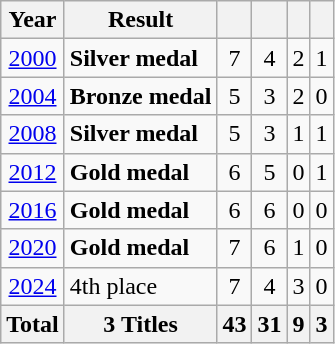<table class="wikitable" style="text-align: center;">
<tr>
<th>Year</th>
<th>Result</th>
<th></th>
<th></th>
<th></th>
<th></th>
</tr>
<tr>
<td> <a href='#'>2000</a></td>
<td style="text-align:left;"><strong> Silver medal</strong></td>
<td>7</td>
<td>4</td>
<td>2</td>
<td>1</td>
</tr>
<tr>
<td> <a href='#'>2004</a></td>
<td style="text-align:left;"><strong> Bronze medal</strong></td>
<td>5</td>
<td>3</td>
<td>2</td>
<td>0</td>
</tr>
<tr>
<td> <a href='#'>2008</a></td>
<td style="text-align:left;"><strong> Silver medal</strong></td>
<td>5</td>
<td>3</td>
<td>1</td>
<td>1</td>
</tr>
<tr>
<td> <a href='#'>2012</a></td>
<td style="text-align:left;"><strong> Gold medal</strong></td>
<td>6</td>
<td>5</td>
<td>0</td>
<td>1</td>
</tr>
<tr>
<td> <a href='#'>2016</a></td>
<td style="text-align:left;"><strong> Gold medal</strong></td>
<td>6</td>
<td>6</td>
<td>0</td>
<td>0</td>
</tr>
<tr>
<td> <a href='#'>2020</a></td>
<td style="text-align:left;"><strong> Gold medal</strong></td>
<td>7</td>
<td>6</td>
<td>1</td>
<td>0</td>
</tr>
<tr>
<td> <a href='#'>2024</a></td>
<td style="text-align:left;">4th place</td>
<td>7</td>
<td>4</td>
<td>3</td>
<td>0</td>
</tr>
<tr>
<th>Total</th>
<th>3 Titles</th>
<th>43</th>
<th>31</th>
<th>9</th>
<th>3</th>
</tr>
</table>
